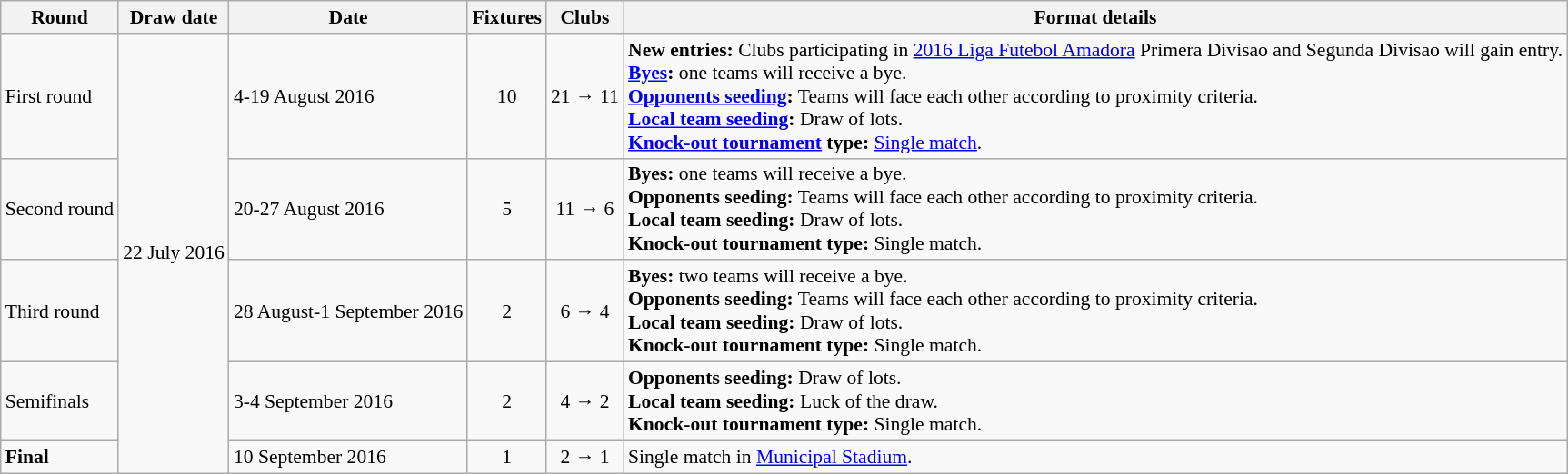<table class="wikitable" style="font-size:90%">
<tr>
<th>Round</th>
<th>Draw date</th>
<th>Date</th>
<th>Fixtures</th>
<th width=50>Clubs</th>
<th>Format details</th>
</tr>
<tr>
<td>First round</td>
<td style="text-align:left;" rowspan="5">22 July 2016</td>
<td style="text-align:left;">4-19 August 2016</td>
<td style="text-align:center;">10</td>
<td style="text-align:center;">21 → 11</td>
<td><strong>New entries:</strong> Clubs participating in <a href='#'>2016 Liga Futebol Amadora</a> Primera Divisao and Segunda Divisao will gain entry.<br><strong><a href='#'>Byes</a>:</strong> one teams will receive a bye.<br><strong><a href='#'>Opponents seeding</a>:</strong> Teams will face each other according to proximity criteria.<br><strong><a href='#'>Local team seeding</a>:</strong> Draw of lots.<br><strong><a href='#'>Knock-out tournament</a> type:</strong> <a href='#'>Single match</a>.</td>
</tr>
<tr>
<td>Second round</td>
<td style="text-align:left;">20-27 August 2016</td>
<td style="text-align:center;">5</td>
<td style="text-align:center;">11 → 6</td>
<td><strong>Byes:</strong> one teams will receive a bye.<br><strong>Opponents seeding:</strong> Teams will face each other according to proximity criteria.<br><strong>Local team seeding:</strong> Draw of lots.<br><strong>Knock-out tournament type:</strong> Single match.</td>
</tr>
<tr>
<td>Third round</td>
<td style="text-align:left;">28 August-1 September 2016</td>
<td style="text-align:center;">2</td>
<td style="text-align:center;">6 → 4</td>
<td><strong>Byes:</strong> two teams will receive a bye.<br><strong>Opponents seeding:</strong> Teams will face each other according to proximity criteria.<br><strong>Local team seeding:</strong> Draw of lots.<br><strong>Knock-out tournament type:</strong> Single match.</td>
</tr>
<tr>
<td>Semifinals</td>
<td style="text-align:left;">3-4 September 2016</td>
<td style="text-align:center;">2</td>
<td style="text-align:center;">4 → 2</td>
<td><strong>Opponents seeding:</strong> Draw of lots.<br><strong>Local team seeding:</strong> Luck of the draw.<br><strong>Knock-out tournament type:</strong> Single match.</td>
</tr>
<tr>
<td><strong>Final</strong></td>
<td style="text-align:left;">10 September 2016</td>
<td style="text-align:center;">1</td>
<td style="text-align:center;">2 → 1</td>
<td>Single match in <a href='#'>Municipal Stadium</a>.</td>
</tr>
</table>
